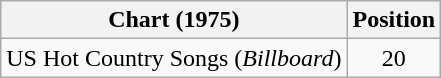<table class="wikitable">
<tr>
<th>Chart (1975)</th>
<th>Position</th>
</tr>
<tr>
<td>US Hot Country Songs (<em>Billboard</em>)</td>
<td align="center">20</td>
</tr>
</table>
